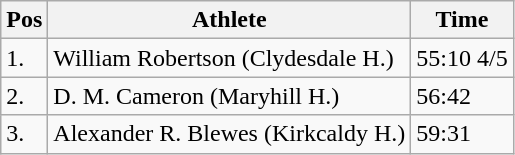<table class="wikitable">
<tr>
<th>Pos</th>
<th>Athlete</th>
<th>Time</th>
</tr>
<tr>
<td>1.</td>
<td>William Robertson (Clydesdale H.)</td>
<td>55:10 4/5</td>
</tr>
<tr>
<td>2.</td>
<td>D. M. Cameron (Maryhill H.)</td>
<td>56:42</td>
</tr>
<tr>
<td>3.</td>
<td>Alexander R. Blewes (Kirkcaldy H.)</td>
<td>59:31</td>
</tr>
</table>
